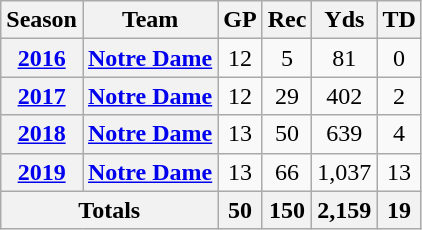<table class="wikitable" style="text-align:center;">
<tr>
<th>Season</th>
<th>Team</th>
<th>GP</th>
<th>Rec</th>
<th>Yds</th>
<th>TD</th>
</tr>
<tr>
<th><a href='#'>2016</a></th>
<th><a href='#'>Notre Dame</a></th>
<td>12</td>
<td>5</td>
<td>81</td>
<td>0</td>
</tr>
<tr>
<th><a href='#'>2017</a></th>
<th><a href='#'>Notre Dame</a></th>
<td>12</td>
<td>29</td>
<td>402</td>
<td>2</td>
</tr>
<tr>
<th><a href='#'>2018</a></th>
<th><a href='#'>Notre Dame</a></th>
<td>13</td>
<td>50</td>
<td>639</td>
<td>4</td>
</tr>
<tr>
<th><a href='#'>2019</a></th>
<th><a href='#'>Notre Dame</a></th>
<td>13</td>
<td>66</td>
<td>1,037</td>
<td>13</td>
</tr>
<tr>
<th colspan="2">Totals</th>
<th>50</th>
<th>150</th>
<th>2,159</th>
<th>19</th>
</tr>
</table>
